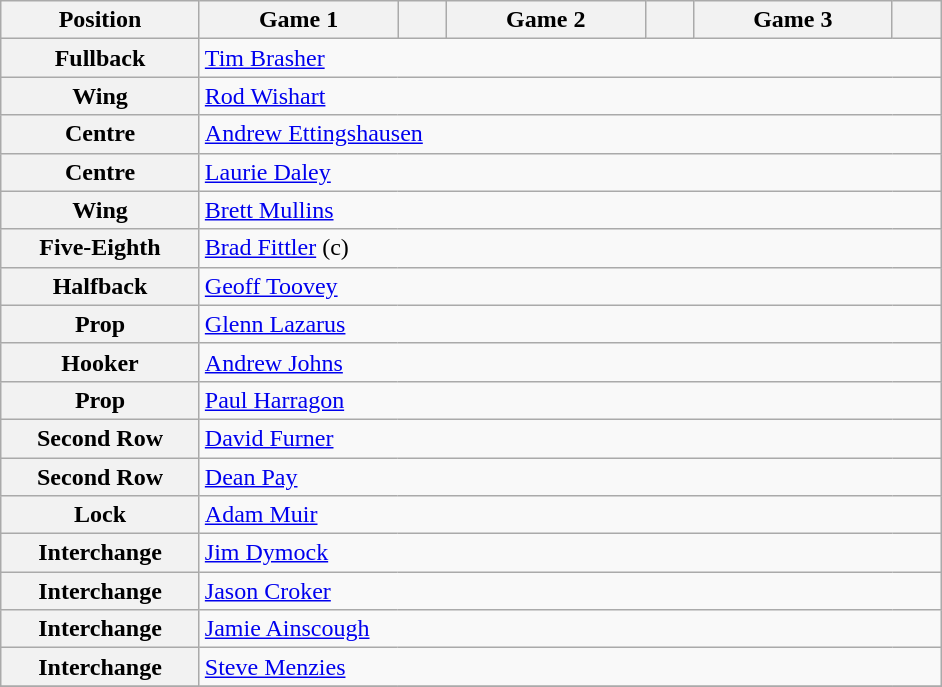<table class="wikitable">
<tr>
<th width="125">Position</th>
<th width="125">Game 1</th>
<th width="25"></th>
<th width="125">Game 2</th>
<th width="25"></th>
<th width="125">Game 3</th>
<th width="25"></th>
</tr>
<tr>
<th>Fullback</th>
<td colspan="6"> <a href='#'>Tim Brasher</a></td>
</tr>
<tr>
<th>Wing</th>
<td colspan="6"> <a href='#'>Rod Wishart</a></td>
</tr>
<tr>
<th>Centre</th>
<td colspan="6"> <a href='#'>Andrew Ettingshausen</a></td>
</tr>
<tr>
<th>Centre</th>
<td colspan="6"> <a href='#'>Laurie Daley</a></td>
</tr>
<tr>
<th>Wing</th>
<td colspan="6"> <a href='#'>Brett Mullins</a></td>
</tr>
<tr>
<th>Five-Eighth</th>
<td colspan="6"> <a href='#'>Brad Fittler</a> (c)</td>
</tr>
<tr>
<th>Halfback</th>
<td colspan="6"> <a href='#'>Geoff Toovey</a></td>
</tr>
<tr>
<th>Prop</th>
<td colspan="6"> <a href='#'>Glenn Lazarus</a></td>
</tr>
<tr>
<th>Hooker</th>
<td colspan="6"> <a href='#'>Andrew Johns</a></td>
</tr>
<tr>
<th>Prop</th>
<td colspan="6"> <a href='#'>Paul Harragon</a></td>
</tr>
<tr>
<th>Second Row</th>
<td colspan="6"> <a href='#'>David Furner</a></td>
</tr>
<tr>
<th>Second Row</th>
<td colspan="6"> <a href='#'>Dean Pay</a></td>
</tr>
<tr>
<th>Lock</th>
<td colspan="6"> <a href='#'>Adam Muir</a></td>
</tr>
<tr>
<th>Interchange</th>
<td colspan="6"> <a href='#'>Jim Dymock</a></td>
</tr>
<tr>
<th>Interchange</th>
<td colspan="6"> <a href='#'>Jason Croker</a></td>
</tr>
<tr>
<th>Interchange</th>
<td colspan="6"> <a href='#'>Jamie Ainscough</a></td>
</tr>
<tr>
<th>Interchange</th>
<td colspan="6"> <a href='#'>Steve Menzies</a></td>
</tr>
<tr>
</tr>
</table>
